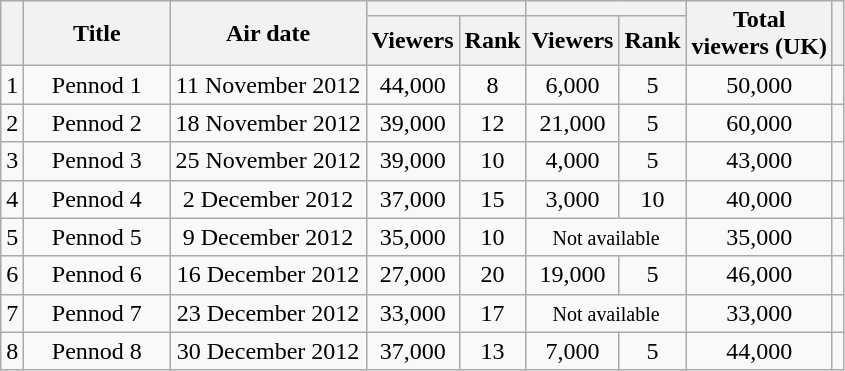<table class="wikitable" style="text-align:center">
<tr>
<th rowspan="2"></th>
<th width="90" rowspan="2">Title</th>
<th rowspan="2">Air date</th>
<th colspan="2"></th>
<th colspan="2"></th>
<th rowspan="2">Total<br>viewers (UK)</th>
<th rowspan="2"></th>
</tr>
<tr>
<th>Viewers</th>
<th>Rank</th>
<th>Viewers</th>
<th>Rank</th>
</tr>
<tr>
<td>1</td>
<td>Pennod 1</td>
<td>11 November 2012</td>
<td>44,000</td>
<td>8</td>
<td>6,000</td>
<td>5</td>
<td>50,000</td>
<td></td>
</tr>
<tr>
<td>2</td>
<td>Pennod 2</td>
<td>18 November 2012</td>
<td>39,000</td>
<td>12</td>
<td>21,000</td>
<td>5</td>
<td>60,000</td>
<td></td>
</tr>
<tr>
<td>3</td>
<td>Pennod 3</td>
<td>25 November 2012</td>
<td>39,000</td>
<td>10</td>
<td>4,000</td>
<td>5</td>
<td>43,000</td>
<td></td>
</tr>
<tr>
<td>4</td>
<td>Pennod 4</td>
<td>2 December 2012</td>
<td>37,000</td>
<td>15</td>
<td>3,000</td>
<td>10</td>
<td>40,000</td>
<td></td>
</tr>
<tr>
<td>5</td>
<td>Pennod 5</td>
<td>9 December 2012</td>
<td>35,000</td>
<td>10</td>
<td colspan="2"><small>Not available</small></td>
<td>35,000</td>
<td></td>
</tr>
<tr>
<td>6</td>
<td>Pennod 6</td>
<td>16 December 2012</td>
<td>27,000</td>
<td>20</td>
<td>19,000</td>
<td>5</td>
<td>46,000</td>
<td></td>
</tr>
<tr>
<td>7</td>
<td>Pennod 7</td>
<td>23 December 2012</td>
<td>33,000</td>
<td>17</td>
<td colspan="2"><small>Not available</small></td>
<td>33,000</td>
<td></td>
</tr>
<tr>
<td>8</td>
<td>Pennod 8</td>
<td>30 December 2012</td>
<td>37,000</td>
<td>13</td>
<td>7,000</td>
<td>5</td>
<td>44,000</td>
<td></td>
</tr>
</table>
